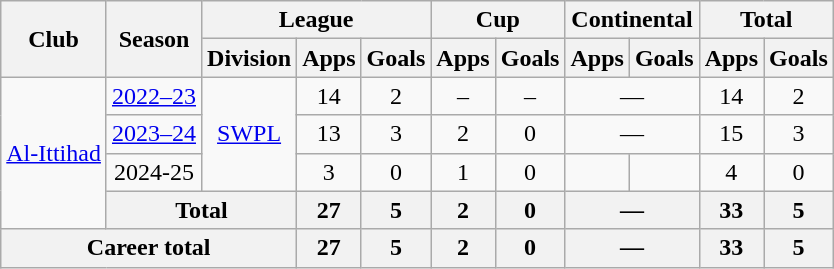<table class="wikitable" style="text-align: center;">
<tr>
<th rowspan="2">Club</th>
<th rowspan="2">Season</th>
<th colspan="3">League</th>
<th colspan="2">Cup</th>
<th colspan="2">Continental</th>
<th colspan="2">Total</th>
</tr>
<tr>
<th>Division</th>
<th>Apps</th>
<th>Goals</th>
<th>Apps</th>
<th>Goals</th>
<th>Apps</th>
<th>Goals</th>
<th>Apps</th>
<th>Goals</th>
</tr>
<tr>
<td rowspan="4"><a href='#'>Al-Ittihad</a></td>
<td><a href='#'>2022–23</a></td>
<td rowspan="3"><a href='#'>SWPL</a></td>
<td>14</td>
<td>2</td>
<td>–</td>
<td>–</td>
<td colspan="2">—</td>
<td>14</td>
<td>2</td>
</tr>
<tr>
<td><a href='#'>2023–24</a></td>
<td>13</td>
<td>3</td>
<td>2</td>
<td>0</td>
<td colspan="2">—</td>
<td>15</td>
<td>3</td>
</tr>
<tr>
<td>2024-25</td>
<td>3</td>
<td>0</td>
<td>1</td>
<td>0</td>
<td></td>
<td></td>
<td>4</td>
<td>0</td>
</tr>
<tr>
<th colspan="2">Total</th>
<th>27</th>
<th>5</th>
<th>2</th>
<th>0</th>
<th colspan="2">—</th>
<th>33</th>
<th>5</th>
</tr>
<tr>
<th colspan="3">Career total</th>
<th>27</th>
<th>5</th>
<th>2</th>
<th>0</th>
<th colspan="2">—</th>
<th>33</th>
<th>5</th>
</tr>
</table>
